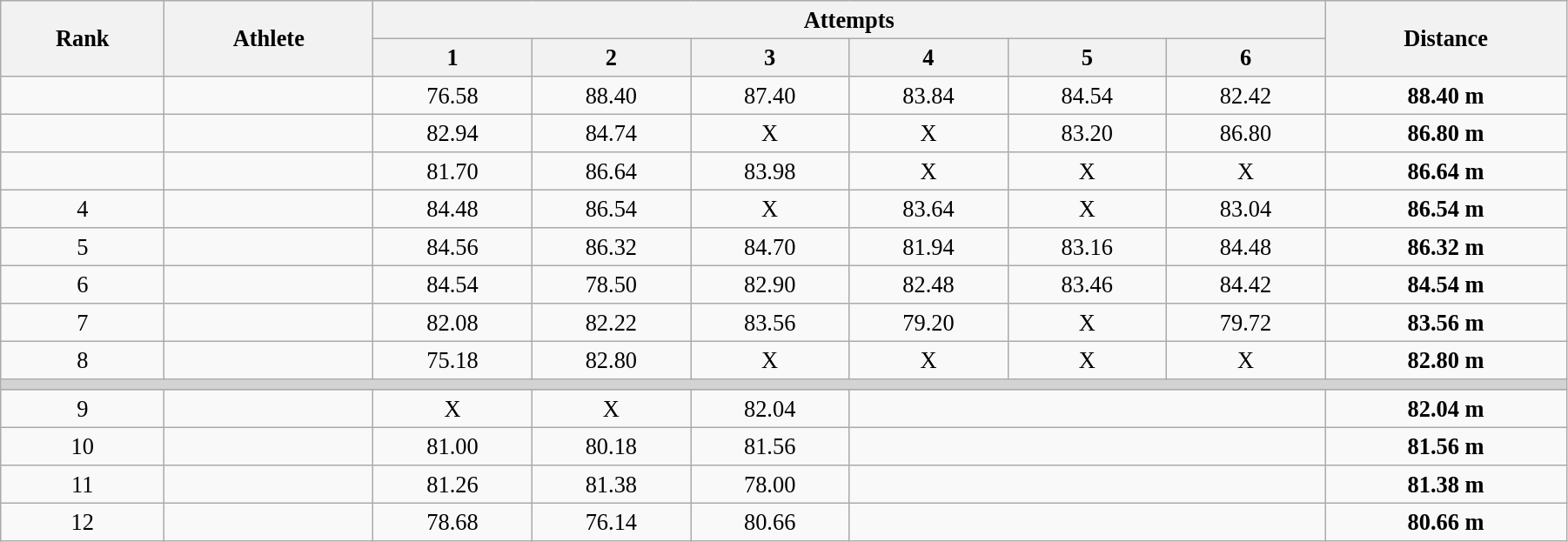<table class="wikitable" style=" text-align:center; font-size:110%;" width="95%">
<tr>
<th rowspan="2">Rank</th>
<th rowspan="2">Athlete</th>
<th colspan="6">Attempts</th>
<th rowspan="2">Distance</th>
</tr>
<tr>
<th>1</th>
<th>2</th>
<th>3</th>
<th>4</th>
<th>5</th>
<th>6</th>
</tr>
<tr>
<td></td>
<td align=left></td>
<td>76.58</td>
<td>88.40</td>
<td>87.40</td>
<td>83.84</td>
<td>84.54</td>
<td>82.42</td>
<td><strong>88.40 m </strong></td>
</tr>
<tr>
<td></td>
<td align=left></td>
<td>82.94</td>
<td>84.74</td>
<td>X</td>
<td>X</td>
<td>83.20</td>
<td>86.80</td>
<td><strong>86.80 m </strong></td>
</tr>
<tr>
<td></td>
<td align=left></td>
<td>81.70</td>
<td>86.64</td>
<td>83.98</td>
<td>X</td>
<td>X</td>
<td>X</td>
<td><strong>86.64 m </strong></td>
</tr>
<tr>
<td>4</td>
<td align=left></td>
<td>84.48</td>
<td>86.54</td>
<td>X</td>
<td>83.64</td>
<td>X</td>
<td>83.04</td>
<td><strong>86.54 m </strong></td>
</tr>
<tr>
<td>5</td>
<td align=left></td>
<td>84.56</td>
<td>86.32</td>
<td>84.70</td>
<td>81.94</td>
<td>83.16</td>
<td>84.48</td>
<td><strong>86.32 m </strong></td>
</tr>
<tr>
<td>6</td>
<td align=left></td>
<td>84.54</td>
<td>78.50</td>
<td>82.90</td>
<td>82.48</td>
<td>83.46</td>
<td>84.42</td>
<td><strong>84.54 m </strong></td>
</tr>
<tr>
<td>7</td>
<td align=left></td>
<td>82.08</td>
<td>82.22</td>
<td>83.56</td>
<td>79.20</td>
<td>X</td>
<td>79.72</td>
<td><strong>83.56 m </strong></td>
</tr>
<tr>
<td>8</td>
<td align=left></td>
<td>75.18</td>
<td>82.80</td>
<td>X</td>
<td>X</td>
<td>X</td>
<td>X</td>
<td><strong>82.80 m </strong></td>
</tr>
<tr>
<td colspan=9 bgcolor=lightgray></td>
</tr>
<tr>
<td>9</td>
<td align=left></td>
<td>X</td>
<td>X</td>
<td>82.04</td>
<td colspan=3></td>
<td><strong>82.04 m </strong></td>
</tr>
<tr>
<td>10</td>
<td align=left></td>
<td>81.00</td>
<td>80.18</td>
<td>81.56</td>
<td colspan=3></td>
<td><strong>81.56 m </strong></td>
</tr>
<tr>
<td>11</td>
<td align=left></td>
<td>81.26</td>
<td>81.38</td>
<td>78.00</td>
<td colspan=3></td>
<td><strong>81.38 m </strong></td>
</tr>
<tr>
<td>12</td>
<td align=left></td>
<td>78.68</td>
<td>76.14</td>
<td>80.66</td>
<td colspan=3></td>
<td><strong>80.66 m </strong></td>
</tr>
</table>
